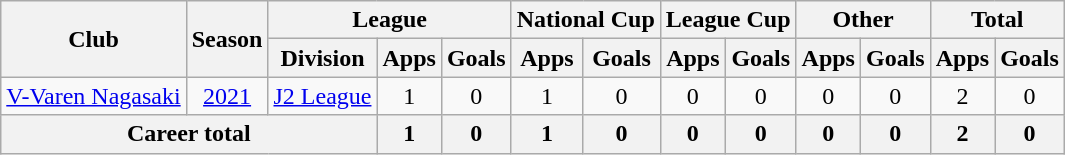<table class="wikitable" style="text-align: center">
<tr>
<th rowspan="2">Club</th>
<th rowspan="2">Season</th>
<th colspan="3">League</th>
<th colspan="2">National Cup</th>
<th colspan="2">League Cup</th>
<th colspan="2">Other</th>
<th colspan="2">Total</th>
</tr>
<tr>
<th>Division</th>
<th>Apps</th>
<th>Goals</th>
<th>Apps</th>
<th>Goals</th>
<th>Apps</th>
<th>Goals</th>
<th>Apps</th>
<th>Goals</th>
<th>Apps</th>
<th>Goals</th>
</tr>
<tr>
<td><a href='#'>V-Varen Nagasaki</a></td>
<td><a href='#'>2021</a></td>
<td><a href='#'>J2 League</a></td>
<td>1</td>
<td>0</td>
<td>1</td>
<td>0</td>
<td>0</td>
<td>0</td>
<td>0</td>
<td>0</td>
<td>2</td>
<td>0</td>
</tr>
<tr>
<th colspan=3>Career total</th>
<th>1</th>
<th>0</th>
<th>1</th>
<th>0</th>
<th>0</th>
<th>0</th>
<th>0</th>
<th>0</th>
<th>2</th>
<th>0</th>
</tr>
</table>
